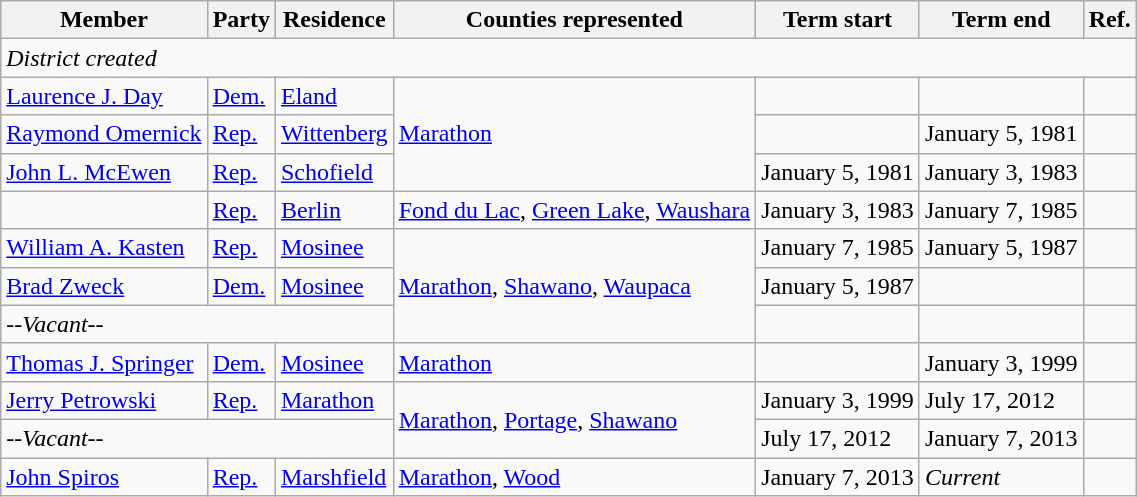<table class="wikitable">
<tr>
<th>Member</th>
<th>Party</th>
<th>Residence</th>
<th>Counties represented</th>
<th>Term start</th>
<th>Term end</th>
<th>Ref.</th>
</tr>
<tr>
<td colspan="7"><em>District created</em></td>
</tr>
<tr>
<td><a href='#'>Laurence J. Day</a></td>
<td><a href='#'>Dem.</a></td>
<td><a href='#'>Eland</a></td>
<td rowspan="3"><a href='#'>Marathon</a></td>
<td></td>
<td></td>
<td></td>
</tr>
<tr>
<td><a href='#'>Raymond Omernick</a></td>
<td><a href='#'>Rep.</a></td>
<td><a href='#'>Wittenberg</a></td>
<td></td>
<td>January 5, 1981</td>
<td></td>
</tr>
<tr>
<td><a href='#'>John L. McEwen</a></td>
<td><a href='#'>Rep.</a></td>
<td><a href='#'>Schofield</a></td>
<td>January 5, 1981</td>
<td>January 3, 1983</td>
<td></td>
</tr>
<tr>
<td></td>
<td><a href='#'>Rep.</a></td>
<td><a href='#'>Berlin</a></td>
<td><a href='#'>Fond du Lac</a>, <a href='#'>Green Lake</a>, <a href='#'>Waushara</a></td>
<td>January 3, 1983</td>
<td>January 7, 1985</td>
<td></td>
</tr>
<tr>
<td><a href='#'>William A. Kasten</a></td>
<td><a href='#'>Rep.</a></td>
<td><a href='#'>Mosinee</a></td>
<td rowspan="3"><a href='#'>Marathon</a>, <a href='#'>Shawano</a>, <a href='#'>Waupaca</a></td>
<td>January 7, 1985</td>
<td>January 5, 1987</td>
<td></td>
</tr>
<tr>
<td><a href='#'>Brad Zweck</a></td>
<td><a href='#'>Dem.</a></td>
<td><a href='#'>Mosinee</a></td>
<td>January 5, 1987</td>
<td></td>
<td></td>
</tr>
<tr>
<td colspan="3"><em>--Vacant--</em></td>
<td></td>
<td></td>
<td></td>
</tr>
<tr>
<td><a href='#'>Thomas J. Springer</a></td>
<td><a href='#'>Dem.</a></td>
<td><a href='#'>Mosinee</a></td>
<td><a href='#'>Marathon</a></td>
<td></td>
<td>January 3, 1999</td>
<td></td>
</tr>
<tr>
<td><a href='#'>Jerry Petrowski</a></td>
<td><a href='#'>Rep.</a></td>
<td><a href='#'>Marathon</a></td>
<td rowspan="2"><a href='#'>Marathon</a>, <a href='#'>Portage</a>, <a href='#'>Shawano</a></td>
<td>January 3, 1999</td>
<td>July 17, 2012</td>
<td></td>
</tr>
<tr>
<td colspan="3"><em>--Vacant--</em></td>
<td>July 17, 2012</td>
<td>January 7, 2013</td>
<td></td>
</tr>
<tr>
<td><a href='#'>John Spiros</a></td>
<td><a href='#'>Rep.</a></td>
<td><a href='#'>Marshfield</a></td>
<td><a href='#'>Marathon</a>, <a href='#'>Wood</a></td>
<td>January 7, 2013</td>
<td><em>Current</em></td>
<td></td>
</tr>
</table>
